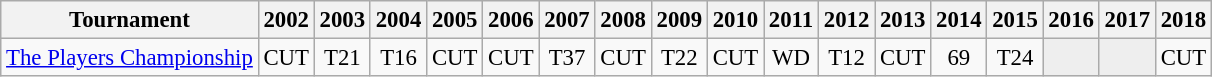<table class="wikitable" style="font-size:95%;text-align:center;">
<tr>
<th>Tournament</th>
<th>2002</th>
<th>2003</th>
<th>2004</th>
<th>2005</th>
<th>2006</th>
<th>2007</th>
<th>2008</th>
<th>2009</th>
<th>2010</th>
<th>2011</th>
<th>2012</th>
<th>2013</th>
<th>2014</th>
<th>2015</th>
<th>2016</th>
<th>2017</th>
<th>2018</th>
</tr>
<tr>
<td align=left><a href='#'>The Players Championship</a></td>
<td>CUT</td>
<td>T21</td>
<td>T16</td>
<td>CUT</td>
<td>CUT</td>
<td>T37</td>
<td>CUT</td>
<td>T22</td>
<td>CUT</td>
<td>WD</td>
<td>T12</td>
<td>CUT</td>
<td>69</td>
<td>T24</td>
<td style="background:#eeeeee;"></td>
<td style="background:#eeeeee;"></td>
<td>CUT</td>
</tr>
</table>
